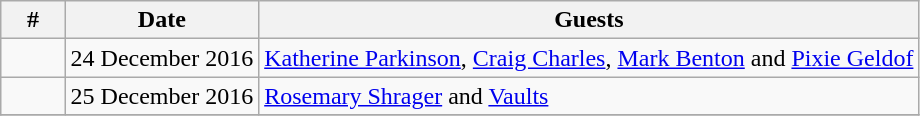<table class="wikitable">
<tr>
<th style="width:7%;">#</th>
<th>Date</th>
<th>Guests</th>
</tr>
<tr>
<td></td>
<td>24 December 2016</td>
<td><a href='#'>Katherine Parkinson</a>, <a href='#'>Craig Charles</a>, <a href='#'>Mark Benton</a> and <a href='#'>Pixie Geldof</a></td>
</tr>
<tr>
<td></td>
<td>25 December 2016</td>
<td><a href='#'>Rosemary Shrager</a> and <a href='#'>Vaults</a></td>
</tr>
<tr>
</tr>
</table>
